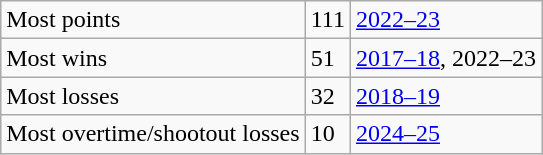<table class="wikitable">
<tr>
<td>Most points</td>
<td>111</td>
<td><a href='#'>2022–23</a></td>
</tr>
<tr>
<td>Most wins</td>
<td>51</td>
<td><a href='#'>2017–18</a>, 2022–23</td>
</tr>
<tr>
<td>Most losses</td>
<td>32</td>
<td><a href='#'>2018–19</a></td>
</tr>
<tr>
<td>Most overtime/shootout losses</td>
<td>10</td>
<td><a href='#'>2024–25</a></td>
</tr>
</table>
